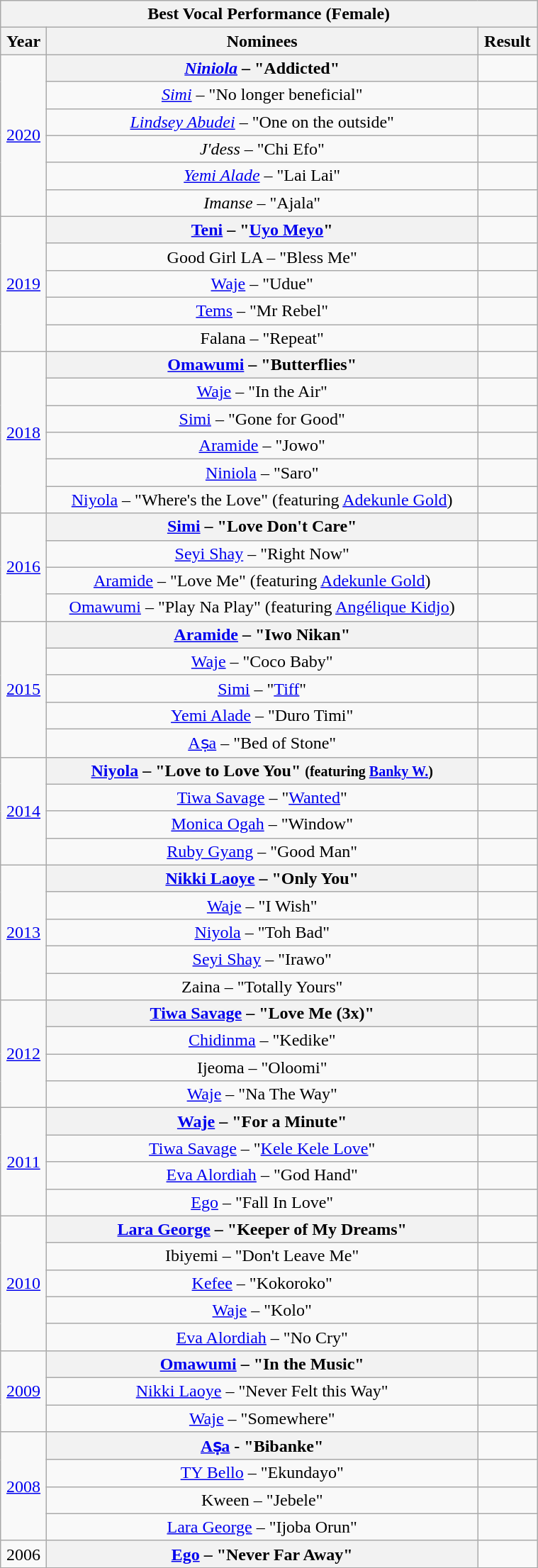<table class="wikitable"  style="text-align:center; width:40%;">
<tr>
<th colspan="4">Best Vocal Performance (Female)</th>
</tr>
<tr>
<th>Year</th>
<th>Nominees</th>
<th>Result</th>
</tr>
<tr>
<td rowspan="6"><a href='#'>2020</a></td>
<th><strong><em><a href='#'>Niniola</a></em></strong> <strong>– "Addicted"</strong></th>
<td></td>
</tr>
<tr>
<td><em><a href='#'>Simi</a></em> – "No longer beneficial"</td>
<td></td>
</tr>
<tr>
<td><em><a href='#'>Lindsey Abudei</a></em> – "One on the outside"</td>
<td></td>
</tr>
<tr>
<td><em>J'dess</em> – "Chi Efo"</td>
<td></td>
</tr>
<tr>
<td><em><a href='#'>Yemi Alade</a></em> – "Lai Lai"</td>
<td></td>
</tr>
<tr>
<td><em>Imanse</em> – "Ajala"</td>
<td></td>
</tr>
<tr>
<td rowspan="5"><a href='#'>2019</a></td>
<th><a href='#'>Teni</a> – "<a href='#'>Uyo Meyo</a>"</th>
<td></td>
</tr>
<tr>
<td>Good Girl LA  – "Bless Me"</td>
<td></td>
</tr>
<tr>
<td><a href='#'>Waje</a> – "Udue"</td>
<td></td>
</tr>
<tr>
<td><a href='#'>Tems</a> – "Mr Rebel"</td>
<td></td>
</tr>
<tr>
<td>Falana – "Repeat"</td>
<td></td>
</tr>
<tr>
<td rowspan="6"><a href='#'>2018</a></td>
<th><a href='#'>Omawumi</a> – "Butterflies"</th>
<td></td>
</tr>
<tr>
<td><a href='#'>Waje</a> – "In the Air"</td>
<td></td>
</tr>
<tr>
<td><a href='#'>Simi</a> – "Gone for Good"</td>
<td></td>
</tr>
<tr>
<td><a href='#'>Aramide</a> – "Jowo"</td>
<td></td>
</tr>
<tr>
<td><a href='#'>Niniola</a> – "Saro"</td>
<td></td>
</tr>
<tr>
<td><a href='#'>Niyola</a> – "Where's the Love" <span>(featuring <a href='#'>Adekunle Gold</a>)</span></td>
<td></td>
</tr>
<tr>
<td rowspan="4"><a href='#'>2016</a></td>
<th><a href='#'>Simi</a> – "Love Don't Care"</th>
<td></td>
</tr>
<tr>
<td><a href='#'>Seyi Shay</a> – "Right Now"</td>
<td></td>
</tr>
<tr>
<td><a href='#'>Aramide</a> – "Love Me" <span>(featuring <a href='#'>Adekunle Gold</a>)</span></td>
<td></td>
</tr>
<tr>
<td><a href='#'>Omawumi</a> – "Play Na Play" <span>(featuring <a href='#'>Angélique Kidjo</a>)</span></td>
<td></td>
</tr>
<tr>
<td rowspan="5"><a href='#'>2015</a></td>
<th><a href='#'>Aramide</a> – "Iwo Nikan"</th>
<td></td>
</tr>
<tr>
<td><a href='#'>Waje</a> – "Coco Baby"</td>
<td></td>
</tr>
<tr>
<td><a href='#'>Simi</a> – "<a href='#'>Tiff</a>"</td>
<td></td>
</tr>
<tr>
<td><a href='#'>Yemi Alade</a> – "Duro Timi"</td>
<td></td>
</tr>
<tr>
<td><a href='#'>Aṣa</a> – "Bed of Stone"</td>
<td></td>
</tr>
<tr>
<td rowspan="4"><a href='#'>2014</a></td>
<th><a href='#'>Niyola</a> – "Love to Love You" <small>(featuring <a href='#'>Banky W.</a>)</small></th>
<td></td>
</tr>
<tr>
<td><a href='#'>Tiwa Savage</a> – "<a href='#'>Wanted</a>"</td>
<td></td>
</tr>
<tr>
<td><a href='#'>Monica Ogah</a> – "Window"</td>
<td></td>
</tr>
<tr>
<td><a href='#'>Ruby Gyang</a> – "Good Man"</td>
<td></td>
</tr>
<tr>
<td rowspan="5"><a href='#'>2013</a></td>
<th><a href='#'>Nikki Laoye</a> – "Only You"</th>
<td></td>
</tr>
<tr>
<td><a href='#'>Waje</a> – "I Wish"</td>
<td></td>
</tr>
<tr>
<td><a href='#'>Niyola</a> – "Toh Bad"</td>
<td></td>
</tr>
<tr>
<td><a href='#'>Seyi Shay</a> – "Irawo"</td>
<td></td>
</tr>
<tr>
<td>Zaina – "Totally Yours"</td>
<td></td>
</tr>
<tr>
<td rowspan="4"><a href='#'>2012</a></td>
<th><a href='#'>Tiwa Savage</a> – "Love Me (3x)"</th>
<td></td>
</tr>
<tr>
<td><a href='#'>Chidinma</a> – "Kedike"</td>
<td></td>
</tr>
<tr>
<td>Ijeoma – "Oloomi"</td>
<td></td>
</tr>
<tr>
<td><a href='#'>Waje</a> – "Na The Way"</td>
<td></td>
</tr>
<tr>
<td rowspan="4"><a href='#'>2011</a></td>
<th><a href='#'>Waje</a> – "For a Minute"</th>
<td></td>
</tr>
<tr>
<td><a href='#'>Tiwa Savage</a> – "<a href='#'>Kele Kele Love</a>"</td>
<td></td>
</tr>
<tr>
<td><a href='#'>Eva Alordiah</a> – "God Hand"</td>
<td></td>
</tr>
<tr>
<td><a href='#'>Ego</a> – "Fall In Love"</td>
<td></td>
</tr>
<tr>
<td rowspan="5"><a href='#'>2010</a></td>
<th><a href='#'>Lara George</a> – "Keeper of My Dreams"</th>
<td></td>
</tr>
<tr>
<td>Ibiyemi – "Don't Leave Me"</td>
<td></td>
</tr>
<tr>
<td><a href='#'>Kefee</a> – "Kokoroko"</td>
<td></td>
</tr>
<tr>
<td><a href='#'>Waje</a> – "Kolo"</td>
<td></td>
</tr>
<tr>
<td><a href='#'>Eva Alordiah</a> – "No Cry"</td>
<td></td>
</tr>
<tr>
<td rowspan="3"><a href='#'>2009</a></td>
<th><a href='#'>Omawumi</a> – "In the Music"</th>
<td></td>
</tr>
<tr>
<td><a href='#'>Nikki Laoye</a> – "Never Felt this Way"</td>
<td></td>
</tr>
<tr>
<td><a href='#'>Waje</a> – "Somewhere"</td>
<td></td>
</tr>
<tr>
<td rowspan="4"><a href='#'>2008</a></td>
<th><a href='#'>Aṣa</a> - "Bibanke"</th>
<td></td>
</tr>
<tr>
<td><a href='#'>TY Bello</a> – "Ekundayo"</td>
<td></td>
</tr>
<tr>
<td>Kween – "Jebele"</td>
<td></td>
</tr>
<tr>
<td><a href='#'>Lara George</a> – "Ijoba Orun"</td>
<td></td>
</tr>
<tr>
<td>2006</td>
<th><a href='#'>Ego</a> – "Never Far Away"</th>
<td></td>
</tr>
</table>
